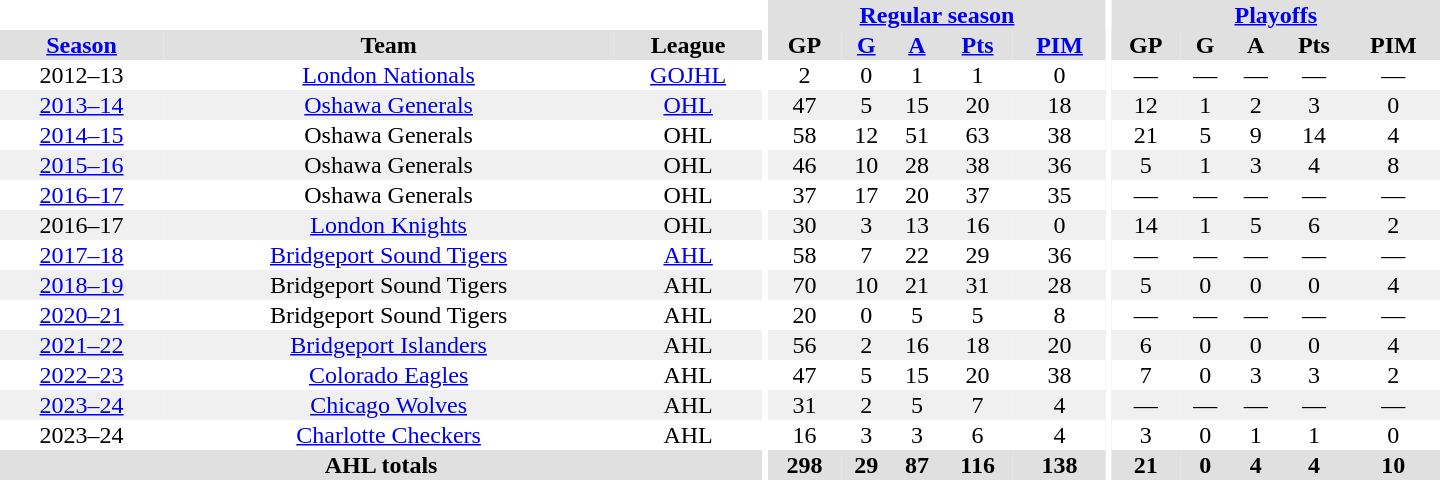<table border="0" cellpadding="1" cellspacing="0" style="text-align:center; width:60em">
<tr bgcolor="#e0e0e0">
<th colspan="3" bgcolor="#ffffff"></th>
<th rowspan="99" bgcolor="#ffffff"></th>
<th colspan="5"><a href='#'>Regular season</a></th>
<th rowspan="99" bgcolor="#ffffff"></th>
<th colspan="5"><a href='#'>Playoffs</a></th>
</tr>
<tr bgcolor="#e0e0e0">
<th><a href='#'>Season</a></th>
<th>Team</th>
<th>League</th>
<th>GP</th>
<th><a href='#'>G</a></th>
<th><a href='#'>A</a></th>
<th><a href='#'>Pts</a></th>
<th><a href='#'>PIM</a></th>
<th>GP</th>
<th>G</th>
<th>A</th>
<th>Pts</th>
<th>PIM</th>
</tr>
<tr>
<td>2012–13</td>
<td><a href='#'>London Nationals</a></td>
<td><a href='#'>GOJHL</a></td>
<td>2</td>
<td>0</td>
<td>1</td>
<td>1</td>
<td>0</td>
<td>—</td>
<td>—</td>
<td>—</td>
<td>—</td>
<td>—</td>
</tr>
<tr bgcolor="#f0f0f0">
<td><a href='#'>2013–14</a></td>
<td><a href='#'>Oshawa Generals</a></td>
<td><a href='#'>OHL</a></td>
<td>47</td>
<td>5</td>
<td>15</td>
<td>20</td>
<td>18</td>
<td>12</td>
<td>1</td>
<td>2</td>
<td>3</td>
<td>0</td>
</tr>
<tr>
<td><a href='#'>2014–15</a></td>
<td>Oshawa Generals</td>
<td>OHL</td>
<td>58</td>
<td>12</td>
<td>51</td>
<td>63</td>
<td>38</td>
<td>21</td>
<td>5</td>
<td>9</td>
<td>14</td>
<td>4</td>
</tr>
<tr bgcolor="#f0f0f0">
<td><a href='#'>2015–16</a></td>
<td>Oshawa Generals</td>
<td>OHL</td>
<td>46</td>
<td>10</td>
<td>28</td>
<td>38</td>
<td>36</td>
<td>5</td>
<td>1</td>
<td>3</td>
<td>4</td>
<td>8</td>
</tr>
<tr>
<td><a href='#'>2016–17</a></td>
<td>Oshawa Generals</td>
<td>OHL</td>
<td>37</td>
<td>17</td>
<td>20</td>
<td>37</td>
<td>35</td>
<td>—</td>
<td>—</td>
<td>—</td>
<td>—</td>
<td>—</td>
</tr>
<tr bgcolor="#f0f0f0">
<td>2016–17</td>
<td><a href='#'>London Knights</a></td>
<td>OHL</td>
<td>30</td>
<td>3</td>
<td>13</td>
<td>16</td>
<td>0</td>
<td>14</td>
<td>1</td>
<td>5</td>
<td>6</td>
<td>2</td>
</tr>
<tr>
<td><a href='#'>2017–18</a></td>
<td><a href='#'>Bridgeport Sound Tigers</a></td>
<td><a href='#'>AHL</a></td>
<td>58</td>
<td>7</td>
<td>22</td>
<td>29</td>
<td>36</td>
<td>—</td>
<td>—</td>
<td>—</td>
<td>—</td>
<td>—</td>
</tr>
<tr bgcolor="#f0f0f0">
<td><a href='#'>2018–19</a></td>
<td>Bridgeport Sound Tigers</td>
<td>AHL</td>
<td>70</td>
<td>10</td>
<td>21</td>
<td>31</td>
<td>28</td>
<td>5</td>
<td>0</td>
<td>0</td>
<td>0</td>
<td>4</td>
</tr>
<tr>
<td><a href='#'>2020–21</a></td>
<td>Bridgeport Sound Tigers</td>
<td>AHL</td>
<td>20</td>
<td>0</td>
<td>5</td>
<td>5</td>
<td>8</td>
<td>—</td>
<td>—</td>
<td>—</td>
<td>—</td>
<td>—</td>
</tr>
<tr bgcolor="#f0f0f0">
<td><a href='#'>2021–22</a></td>
<td><a href='#'>Bridgeport Islanders</a></td>
<td>AHL</td>
<td>56</td>
<td>2</td>
<td>16</td>
<td>18</td>
<td>20</td>
<td>6</td>
<td>0</td>
<td>0</td>
<td>0</td>
<td>4</td>
</tr>
<tr>
<td><a href='#'>2022–23</a></td>
<td><a href='#'>Colorado Eagles</a></td>
<td>AHL</td>
<td>47</td>
<td>5</td>
<td>15</td>
<td>20</td>
<td>38</td>
<td>7</td>
<td>0</td>
<td>3</td>
<td>3</td>
<td>2</td>
</tr>
<tr bgcolor="#f0f0f0">
<td><a href='#'>2023–24</a></td>
<td><a href='#'>Chicago Wolves</a></td>
<td>AHL</td>
<td>31</td>
<td>2</td>
<td>5</td>
<td>7</td>
<td>4</td>
<td>—</td>
<td>—</td>
<td>—</td>
<td>—</td>
<td>—</td>
</tr>
<tr>
<td>2023–24</td>
<td><a href='#'>Charlotte Checkers</a></td>
<td>AHL</td>
<td>16</td>
<td>3</td>
<td>3</td>
<td>6</td>
<td>4</td>
<td>3</td>
<td>0</td>
<td>1</td>
<td>1</td>
<td>0</td>
</tr>
<tr bgcolor="#e0e0e0">
<th colspan="3">AHL totals</th>
<th>298</th>
<th>29</th>
<th>87</th>
<th>116</th>
<th>138</th>
<th>21</th>
<th>0</th>
<th>4</th>
<th>4</th>
<th>10</th>
</tr>
</table>
